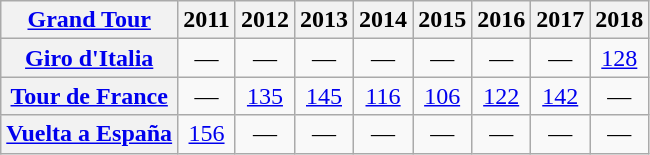<table class="wikitable plainrowheaders">
<tr>
<th scope="col"><a href='#'>Grand Tour</a></th>
<th scope="col">2011</th>
<th scope="col">2012</th>
<th scope="col">2013</th>
<th scope="col">2014</th>
<th scope="col">2015</th>
<th scope="col">2016</th>
<th scope="col">2017</th>
<th scope="col">2018</th>
</tr>
<tr style="text-align:center;">
<th scope="row"> <a href='#'>Giro d'Italia</a></th>
<td>—</td>
<td>—</td>
<td>—</td>
<td>—</td>
<td>—</td>
<td>—</td>
<td>—</td>
<td><a href='#'>128</a></td>
</tr>
<tr style="text-align:center;">
<th scope="row"> <a href='#'>Tour de France</a></th>
<td>—</td>
<td><a href='#'>135</a></td>
<td><a href='#'>145</a></td>
<td><a href='#'>116</a></td>
<td><a href='#'>106</a></td>
<td><a href='#'>122</a></td>
<td><a href='#'>142</a></td>
<td>—</td>
</tr>
<tr style="text-align:center;">
<th scope="row"> <a href='#'>Vuelta a España</a></th>
<td><a href='#'>156</a></td>
<td>—</td>
<td>—</td>
<td>—</td>
<td>—</td>
<td>—</td>
<td>—</td>
<td>—</td>
</tr>
</table>
